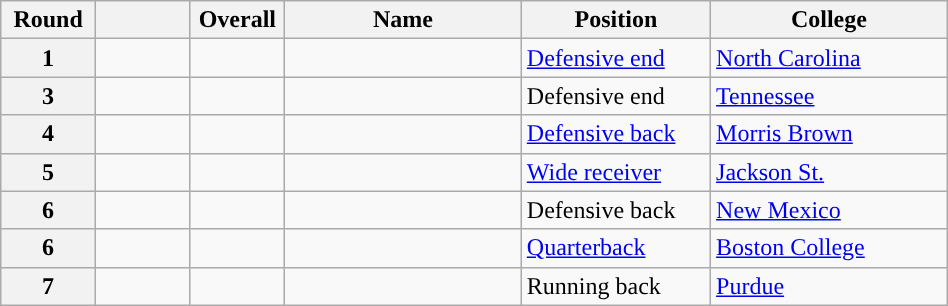<table class="wikitable sortable" style="width: 50%;">
<tr>
<th scope="col" style="width: 10%;">Round</th>
<th scope="col" style="width: 10%;"></th>
<th scope="col" style="width: 10%;">Overall</th>
<th scope="col" style="width: 25%;">Name</th>
<th scope="col" style="width: 20%;">Position</th>
<th scope="col" style="width: 25%;">College</th>
</tr>
<tr>
<th scope="row">1</th>
<td></td>
<td></td>
<td></td>
<td><a href='#'>Defensive end</a></td>
<td><a href='#'>North Carolina</a></td>
</tr>
<tr>
<th scope="row">3</th>
<td></td>
<td></td>
<td></td>
<td>Defensive end</td>
<td><a href='#'>Tennessee</a></td>
</tr>
<tr>
<th scope="row">4</th>
<td></td>
<td></td>
<td></td>
<td><a href='#'>Defensive back</a></td>
<td><a href='#'>Morris Brown</a></td>
</tr>
<tr>
<th scope="row">5</th>
<td></td>
<td></td>
<td></td>
<td><a href='#'>Wide receiver</a></td>
<td><a href='#'>Jackson St.</a></td>
</tr>
<tr>
<th scope="row">6</th>
<td></td>
<td></td>
<td></td>
<td>Defensive back</td>
<td><a href='#'>New Mexico</a></td>
</tr>
<tr>
<th scope="row">6</th>
<td></td>
<td></td>
<td></td>
<td><a href='#'>Quarterback</a></td>
<td><a href='#'>Boston College</a></td>
</tr>
<tr>
<th scope="row">7</th>
<td></td>
<td></td>
<td></td>
<td>Running back</td>
<td><a href='#'>Purdue</a></td>
</tr>
</table>
